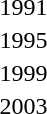<table>
<tr>
<td>1991</td>
<td></td>
<td></td>
<td></td>
</tr>
<tr>
<td>1995</td>
<td></td>
<td></td>
<td></td>
</tr>
<tr>
<td>1999</td>
<td></td>
<td></td>
<td></td>
</tr>
<tr>
<td>2003</td>
<td></td>
<td></td>
<td></td>
</tr>
</table>
